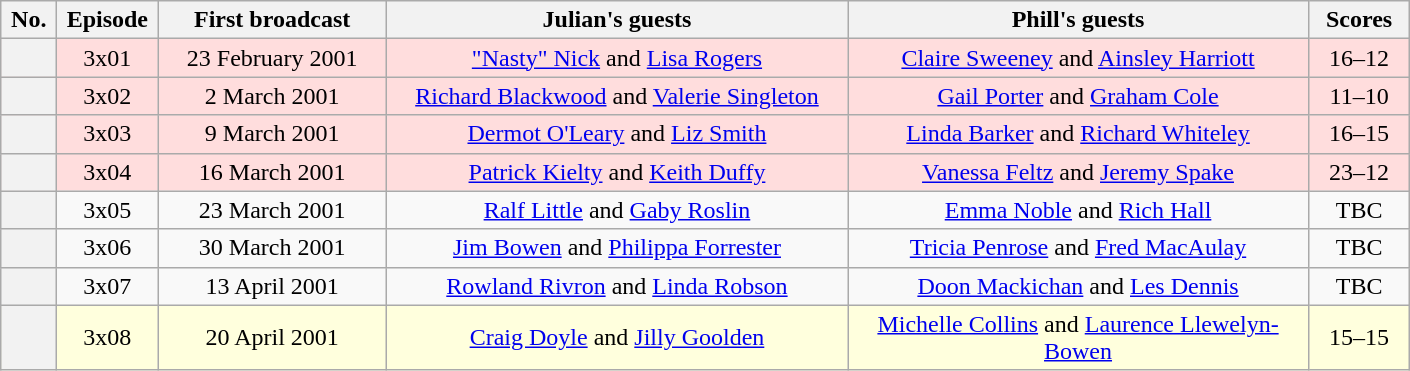<table class="wikitable plainrowheaders"  style="text-align:center;">
<tr>
<th scope"col" style="width:30px;">No.</th>
<th scope"col" style="width:60px;">Episode</th>
<th scope"col" style="width:145px;">First broadcast</th>
<th scope"col" style="width:300px;">Julian's guests</th>
<th scope"col" style="width:300px;">Phill's guests</th>
<th scope"col" style="width:60px;">Scores</th>
</tr>
<tr style="background:#fdd;">
<th scope="row"></th>
<td>3x01</td>
<td>23 February 2001</td>
<td><a href='#'>"Nasty" Nick</a> and <a href='#'>Lisa Rogers</a></td>
<td><a href='#'>Claire Sweeney</a> and <a href='#'>Ainsley Harriott</a></td>
<td>16–12</td>
</tr>
<tr style="background:#fdd;">
<th scope="row"></th>
<td>3x02</td>
<td>2 March 2001</td>
<td><a href='#'>Richard Blackwood</a> and <a href='#'>Valerie Singleton</a></td>
<td><a href='#'>Gail Porter</a> and <a href='#'>Graham Cole</a></td>
<td>11–10</td>
</tr>
<tr style="background:#fdd;">
<th scope="row"></th>
<td>3x03</td>
<td>9 March 2001</td>
<td><a href='#'>Dermot O'Leary</a> and <a href='#'>Liz Smith</a></td>
<td><a href='#'>Linda Barker</a> and <a href='#'>Richard Whiteley</a></td>
<td>16–15</td>
</tr>
<tr style="background:#fdd;">
<th scope="row"></th>
<td>3x04</td>
<td>16 March 2001</td>
<td><a href='#'>Patrick Kielty</a> and <a href='#'>Keith Duffy</a></td>
<td><a href='#'>Vanessa Feltz</a> and <a href='#'>Jeremy Spake</a></td>
<td>23–12</td>
</tr>
<tr>
<th scope="row"></th>
<td>3x05</td>
<td>23 March 2001</td>
<td><a href='#'>Ralf Little</a> and <a href='#'>Gaby Roslin</a></td>
<td><a href='#'>Emma Noble</a> and <a href='#'>Rich Hall</a></td>
<td>TBC</td>
</tr>
<tr>
<th scope="row"></th>
<td>3x06</td>
<td>30 March 2001</td>
<td><a href='#'>Jim Bowen</a> and <a href='#'>Philippa Forrester</a></td>
<td><a href='#'>Tricia Penrose</a> and <a href='#'>Fred MacAulay</a></td>
<td>TBC</td>
</tr>
<tr>
<th scope="row"></th>
<td>3x07</td>
<td>13 April 2001</td>
<td><a href='#'>Rowland Rivron</a> and <a href='#'>Linda Robson</a></td>
<td><a href='#'>Doon Mackichan</a> and <a href='#'>Les Dennis</a></td>
<td>TBC</td>
</tr>
<tr style="background:#ffd;">
<th scope="row"></th>
<td>3x08</td>
<td>20 April 2001</td>
<td><a href='#'>Craig Doyle</a> and <a href='#'>Jilly Goolden</a></td>
<td><a href='#'>Michelle Collins</a> and <a href='#'>Laurence Llewelyn-Bowen</a></td>
<td>15–15</td>
</tr>
</table>
